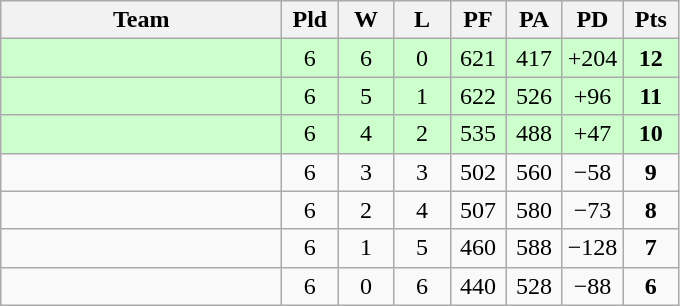<table class=wikitable style="text-align:center">
<tr>
<th width=180>Team</th>
<th width=30>Pld</th>
<th width=30>W</th>
<th width=30>L</th>
<th width=30>PF</th>
<th width=30>PA</th>
<th width=30>PD</th>
<th width=30>Pts</th>
</tr>
<tr bgcolor="#ccffcc">
<td align="left"></td>
<td>6</td>
<td>6</td>
<td>0</td>
<td>621</td>
<td>417</td>
<td>+204</td>
<td><strong>12</strong></td>
</tr>
<tr bgcolor="#ccffcc">
<td align="left"></td>
<td>6</td>
<td>5</td>
<td>1</td>
<td>622</td>
<td>526</td>
<td>+96</td>
<td><strong>11</strong></td>
</tr>
<tr bgcolor="#ccffcc">
<td align="left"></td>
<td>6</td>
<td>4</td>
<td>2</td>
<td>535</td>
<td>488</td>
<td>+47</td>
<td><strong>10</strong></td>
</tr>
<tr>
<td align="left"></td>
<td>6</td>
<td>3</td>
<td>3</td>
<td>502</td>
<td>560</td>
<td>−58</td>
<td><strong>9</strong></td>
</tr>
<tr>
<td align="left"></td>
<td>6</td>
<td>2</td>
<td>4</td>
<td>507</td>
<td>580</td>
<td>−73</td>
<td><strong>8</strong></td>
</tr>
<tr>
<td align="left"></td>
<td>6</td>
<td>1</td>
<td>5</td>
<td>460</td>
<td>588</td>
<td>−128</td>
<td><strong>7</strong></td>
</tr>
<tr>
<td align="left"></td>
<td>6</td>
<td>0</td>
<td>6</td>
<td>440</td>
<td>528</td>
<td>−88</td>
<td><strong>6</strong></td>
</tr>
</table>
